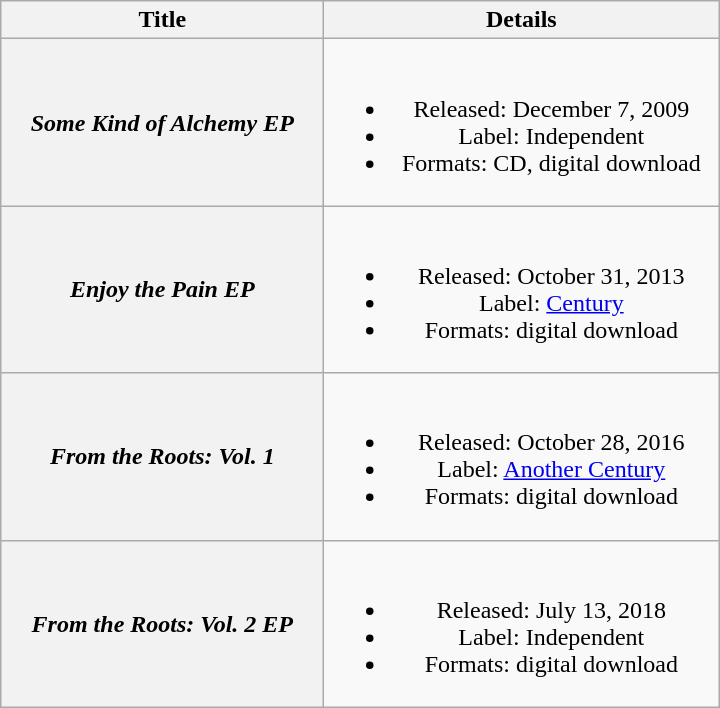<table class="wikitable plainrowheaders" style="text-align:center;">
<tr>
<th style="width:13em;">Title</th>
<th style="width:16em;">Details</th>
</tr>
<tr>
<th scope="row"><em>Some Kind of Alchemy EP</em></th>
<td><br><ul><li>Released: December 7, 2009</li><li>Label: Independent</li><li>Formats: CD, digital download</li></ul></td>
</tr>
<tr>
<th scope="row"><em>Enjoy the Pain EP</em></th>
<td><br><ul><li>Released: October 31, 2013</li><li>Label: <a href='#'>Century</a></li><li>Formats: digital download</li></ul></td>
</tr>
<tr>
<th scope="row"><em>From the Roots: Vol. 1</em></th>
<td><br><ul><li>Released: October 28, 2016</li><li>Label: <a href='#'>Another Century</a></li><li>Formats: digital download</li></ul></td>
</tr>
<tr>
<th scope="row"><em>From the Roots: Vol. 2 EP</em></th>
<td><br><ul><li>Released: July 13, 2018</li><li>Label: Independent</li><li>Formats: digital download</li></ul></td>
</tr>
</table>
